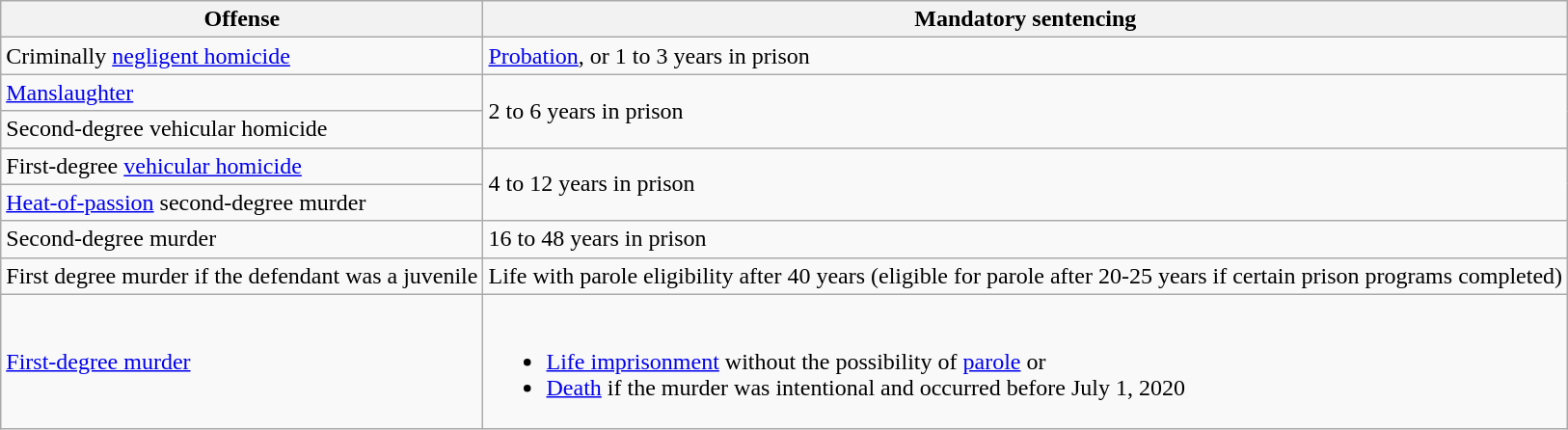<table class="wikitable">
<tr>
<th>Offense</th>
<th>Mandatory sentencing</th>
</tr>
<tr>
<td>Criminally <a href='#'>negligent homicide</a></td>
<td><a href='#'>Probation</a>, or 1 to 3 years in prison</td>
</tr>
<tr>
<td><a href='#'>Manslaughter</a></td>
<td rowspan="2">2 to 6 years in prison</td>
</tr>
<tr>
<td>Second-degree vehicular homicide</td>
</tr>
<tr>
<td>First-degree <a href='#'>vehicular homicide</a></td>
<td rowspan="2">4 to 12 years in prison</td>
</tr>
<tr>
<td><a href='#'>Heat-of-passion</a> second-degree murder</td>
</tr>
<tr>
<td>Second-degree murder</td>
<td>16 to 48 years in prison</td>
</tr>
<tr>
<td>First degree murder if the defendant was a juvenile</td>
<td>Life with parole eligibility after 40 years (eligible for parole after 20-25 years if certain prison programs completed)</td>
</tr>
<tr>
<td><a href='#'>First-degree murder</a></td>
<td><br><ul><li><a href='#'>Life imprisonment</a> without the possibility of <a href='#'>parole</a> or</li><li><a href='#'>Death</a> if the murder was intentional and occurred before July 1, 2020</li></ul></td>
</tr>
</table>
